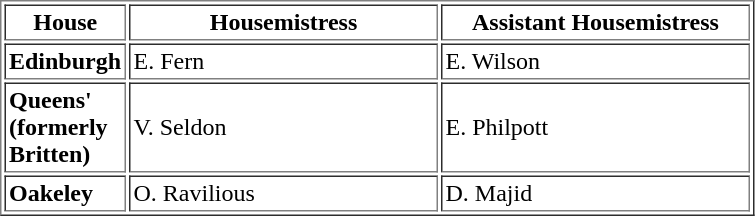<table border="1" cellpadding="2">
<tr>
<th width="75">House</th>
<th style="width:200px;">Housemistress</th>
<th style="width:200px;">Assistant Housemistress</th>
</tr>
<tr>
<td><strong>Edinburgh</strong></td>
<td>E. Fern</td>
<td>E. Wilson</td>
</tr>
<tr>
<td><strong>Queens' (formerly Britten)</strong></td>
<td>V. Seldon</td>
<td>E. Philpott</td>
</tr>
<tr>
<td><strong>Oakeley</strong></td>
<td>O. Ravilious</td>
<td>D. Majid</td>
</tr>
</table>
